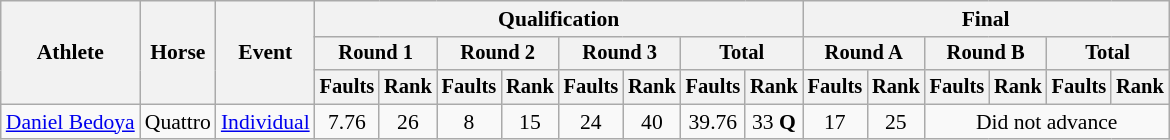<table class=wikitable style=font-size:90%;text-align:center>
<tr>
<th rowspan=3>Athlete</th>
<th rowspan=3>Horse</th>
<th rowspan=3>Event</th>
<th colspan=8>Qualification</th>
<th colspan=6>Final</th>
</tr>
<tr style=font-size:95%>
<th colspan=2>Round 1</th>
<th colspan=2>Round 2</th>
<th colspan=2>Round 3</th>
<th colspan=2>Total</th>
<th colspan=2>Round A</th>
<th colspan=2>Round B</th>
<th colspan=2>Total</th>
</tr>
<tr style=font-size:95%>
<th>Faults</th>
<th>Rank</th>
<th>Faults</th>
<th>Rank</th>
<th>Faults</th>
<th>Rank</th>
<th>Faults</th>
<th>Rank</th>
<th>Faults</th>
<th>Rank</th>
<th>Faults</th>
<th>Rank</th>
<th>Faults</th>
<th>Rank</th>
</tr>
<tr>
<td align=left><a href='#'>Daniel Bedoya</a></td>
<td align=left>Quattro</td>
<td align=left><a href='#'>Individual</a></td>
<td>7.76</td>
<td>26</td>
<td>8</td>
<td>15</td>
<td>24</td>
<td>40</td>
<td>39.76</td>
<td>33 <strong>Q</strong></td>
<td>17</td>
<td>25</td>
<td colspan=4>Did not advance</td>
</tr>
</table>
